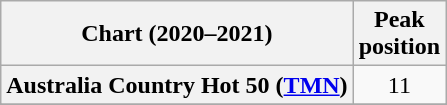<table class="wikitable sortable plainrowheaders" style="text-align:center">
<tr>
<th scope="col">Chart (2020–2021)</th>
<th scope="col">Peak<br>position</th>
</tr>
<tr>
<th scope="row">Australia Country Hot 50 (<a href='#'>TMN</a>)</th>
<td>11</td>
</tr>
<tr>
</tr>
<tr>
</tr>
<tr>
</tr>
<tr>
</tr>
<tr>
</tr>
<tr>
</tr>
</table>
